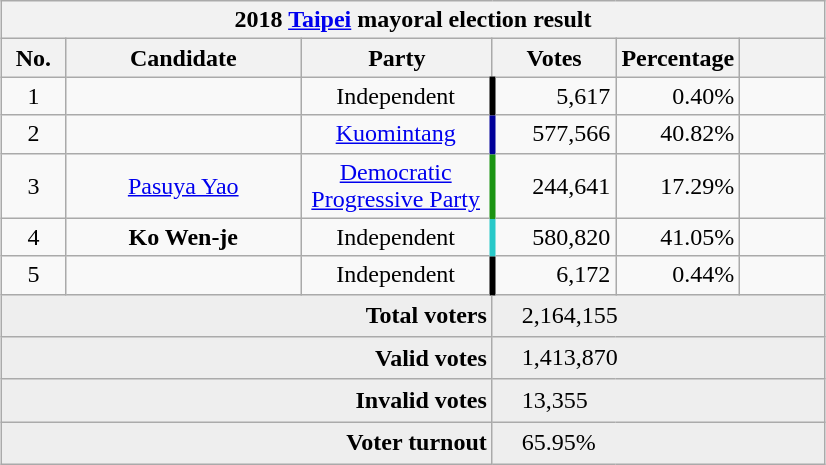<table class="wikitable collapsible" style="margin:1em auto; text-align:center">
<tr>
<th colspan="6">2018 <a href='#'>Taipei</a> mayoral election result</th>
</tr>
<tr>
<th width="35">No.</th>
<th width="150">Candidate</th>
<th width="120">Party</th>
<th width="75">Votes</th>
<th width="75">Percentage</th>
<th width="49"></th>
</tr>
<tr>
<td>1</td>
<td></td>
<td> Independent</td>
<td style="border-left:4px solid #000000;" align="right">5,617</td>
<td align="right">0.40%</td>
<td align="center"></td>
</tr>
<tr>
<td>2</td>
<td></td>
<td><a href='#'>Kuomintang</a></td>
<td style="border-left:4px solid #000099;" align="right">577,566</td>
<td align="right">40.82%</td>
<td align="center"></td>
</tr>
<tr>
<td>3</td>
<td><a href='#'>Pasuya Yao</a></td>
<td><a href='#'>Democratic Progressive Party</a></td>
<td style="border-left:4px solid #1B9413;" align="right">244,641</td>
<td align="right">17.29%</td>
<td align="center"></td>
</tr>
<tr>
<td>4</td>
<td><strong>Ko Wen-je</strong></td>
<td> Independent</td>
<td style="border-left:4px solid #28C8C8;" align="right">580,820</td>
<td align="right">41.05%</td>
<td align="center"><div></div></td>
</tr>
<tr>
<td>5</td>
<td></td>
<td> Independent</td>
<td style="border-left:4px solid #000000;" align="right">6,172</td>
<td align="right">0.44%</td>
<td align="center"></td>
</tr>
<tr bgcolor="EEEEEE">
<td colspan="3" align="right"><strong>Total voters</strong></td>
<td colspan="3" align="left">　2,164,155</td>
</tr>
<tr bgcolor="EEEEEE">
<td colspan="3" align="right"><strong>Valid votes</strong></td>
<td colspan="3" align="left">　1,413,870</td>
</tr>
<tr bgcolor="EEEEEE">
<td colspan="3" align="right"><strong>Invalid votes</strong></td>
<td colspan="3" align="left">　13,355</td>
</tr>
<tr bgcolor="EEEEEE">
<td colspan="3" align="right"><strong>Voter turnout</strong></td>
<td colspan="3" align="left">　65.95%</td>
</tr>
</table>
